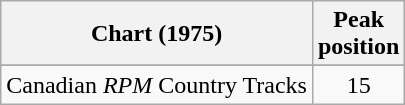<table class="wikitable sortable">
<tr>
<th align="left">Chart (1975)</th>
<th align="center">Peak<br>position</th>
</tr>
<tr>
</tr>
<tr>
<td align="left">Canadian <em>RPM</em> Country Tracks</td>
<td align="center">15</td>
</tr>
</table>
